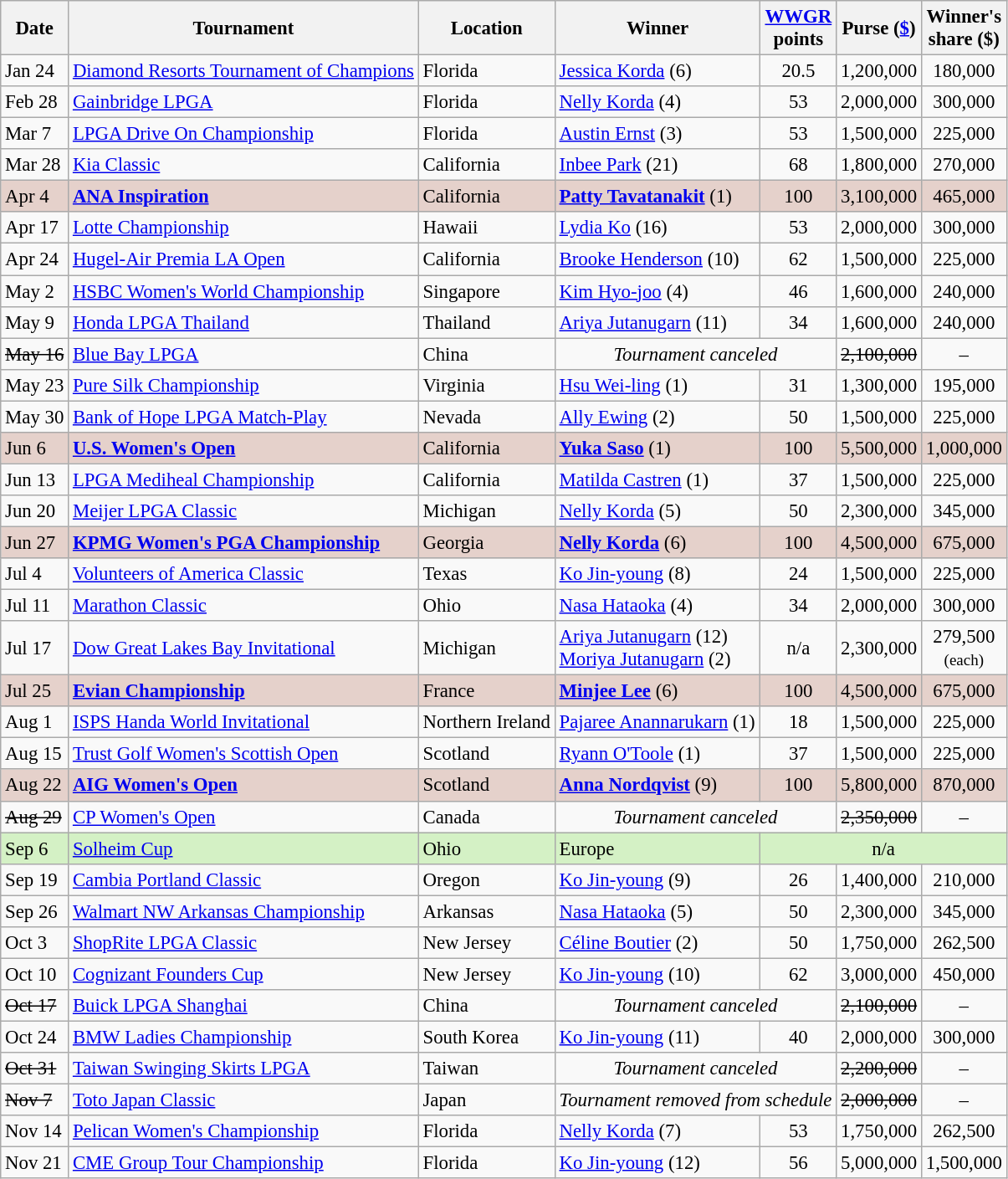<table class="wikitable sortable" style="font-size:95%;">
<tr>
<th>Date</th>
<th>Tournament</th>
<th>Location</th>
<th>Winner</th>
<th><a href='#'>WWGR</a><br>points</th>
<th>Purse (<a href='#'>$</a>)</th>
<th>Winner's<br>share ($)</th>
</tr>
<tr>
<td>Jan 24</td>
<td><a href='#'>Diamond Resorts Tournament of Champions</a></td>
<td>Florida</td>
<td> <a href='#'>Jessica Korda</a> (6)</td>
<td align=center>20.5</td>
<td align=center>1,200,000</td>
<td align=center>180,000</td>
</tr>
<tr>
<td>Feb 28</td>
<td><a href='#'>Gainbridge LPGA</a></td>
<td>Florida</td>
<td> <a href='#'>Nelly Korda</a> (4)</td>
<td align=center>53</td>
<td align=center>2,000,000</td>
<td align=center>300,000</td>
</tr>
<tr>
<td>Mar 7</td>
<td><a href='#'>LPGA Drive On Championship</a></td>
<td>Florida</td>
<td> <a href='#'>Austin Ernst</a> (3)</td>
<td align=center>53</td>
<td align=center>1,500,000</td>
<td align=center>225,000</td>
</tr>
<tr>
<td>Mar 28</td>
<td><a href='#'>Kia Classic</a></td>
<td>California</td>
<td> <a href='#'>Inbee Park</a> (21)</td>
<td align=center>68</td>
<td align=center>1,800,000</td>
<td align=center>270,000</td>
</tr>
<tr style="background:#e5d1cb;">
<td>Apr 4</td>
<td><strong><a href='#'>ANA Inspiration</a></strong></td>
<td>California</td>
<td> <strong><a href='#'>Patty Tavatanakit</a></strong> (1)</td>
<td align=center>100</td>
<td align=center>3,100,000</td>
<td align=center>465,000</td>
</tr>
<tr>
<td>Apr 17</td>
<td><a href='#'>Lotte Championship</a></td>
<td>Hawaii</td>
<td> <a href='#'>Lydia Ko</a> (16)</td>
<td align=center>53</td>
<td align=center>2,000,000</td>
<td align=center>300,000</td>
</tr>
<tr>
<td>Apr 24</td>
<td><a href='#'>Hugel-Air Premia LA Open</a></td>
<td>California</td>
<td> <a href='#'>Brooke Henderson</a> (10)</td>
<td align=center>62</td>
<td align=center>1,500,000</td>
<td align=center>225,000</td>
</tr>
<tr>
<td>May 2</td>
<td><a href='#'>HSBC Women's World Championship</a></td>
<td>Singapore</td>
<td> <a href='#'>Kim Hyo-joo</a> (4)</td>
<td align=center>46</td>
<td align=center>1,600,000</td>
<td align=center>240,000</td>
</tr>
<tr>
<td>May 9</td>
<td><a href='#'>Honda LPGA Thailand</a></td>
<td>Thailand</td>
<td> <a href='#'>Ariya Jutanugarn</a> (11)</td>
<td align=center>34</td>
<td align=center>1,600,000</td>
<td align=center>240,000</td>
</tr>
<tr>
<td><s>May 16</s></td>
<td><a href='#'>Blue Bay LPGA</a></td>
<td>China</td>
<td colspan=2 align=center><em>Tournament canceled</em></td>
<td align=center><s>2,100,000</s></td>
<td align=center>–</td>
</tr>
<tr>
<td>May 23</td>
<td><a href='#'>Pure Silk Championship</a></td>
<td>Virginia</td>
<td> <a href='#'>Hsu Wei-ling</a> (1)</td>
<td align=center>31</td>
<td align=center>1,300,000</td>
<td align=center>195,000</td>
</tr>
<tr>
<td>May 30</td>
<td><a href='#'>Bank of Hope LPGA Match-Play</a></td>
<td>Nevada</td>
<td> <a href='#'>Ally Ewing</a> (2)</td>
<td align=center>50</td>
<td align=center>1,500,000</td>
<td align=center>225,000</td>
</tr>
<tr style="background:#e5d1cb;">
<td>Jun 6</td>
<td><strong><a href='#'>U.S. Women's Open</a></strong></td>
<td>California</td>
<td> <strong><a href='#'>Yuka Saso</a></strong> (1)</td>
<td align=center>100</td>
<td align=center>5,500,000</td>
<td align=center>1,000,000</td>
</tr>
<tr>
<td>Jun 13</td>
<td><a href='#'>LPGA Mediheal Championship</a></td>
<td>California</td>
<td> <a href='#'>Matilda Castren</a> (1)</td>
<td align=center>37</td>
<td align=center>1,500,000</td>
<td align=center>225,000</td>
</tr>
<tr>
<td>Jun 20</td>
<td><a href='#'>Meijer LPGA Classic</a></td>
<td>Michigan</td>
<td> <a href='#'>Nelly Korda</a> (5)</td>
<td align=center>50</td>
<td align=center>2,300,000</td>
<td align=center>345,000</td>
</tr>
<tr style="background:#e5d1cb;">
<td>Jun 27</td>
<td><strong><a href='#'>KPMG Women's PGA Championship</a></strong></td>
<td>Georgia</td>
<td> <strong><a href='#'>Nelly Korda</a></strong> (6)</td>
<td align=center>100</td>
<td align=center>4,500,000</td>
<td align=center>675,000</td>
</tr>
<tr>
<td>Jul 4</td>
<td><a href='#'>Volunteers of America Classic</a></td>
<td>Texas</td>
<td> <a href='#'>Ko Jin-young</a> (8)</td>
<td align=center>24</td>
<td align=center>1,500,000</td>
<td align=center>225,000</td>
</tr>
<tr>
<td>Jul 11</td>
<td><a href='#'>Marathon Classic</a></td>
<td>Ohio</td>
<td> <a href='#'>Nasa Hataoka</a> (4)</td>
<td align=center>34</td>
<td align=center>2,000,000</td>
<td align=center>300,000</td>
</tr>
<tr>
<td>Jul 17</td>
<td><a href='#'>Dow Great Lakes Bay Invitational</a></td>
<td>Michigan</td>
<td> <a href='#'>Ariya Jutanugarn</a> (12) <br> <a href='#'>Moriya Jutanugarn</a> (2)</td>
<td align=center>n/a</td>
<td align=center>2,300,000</td>
<td align=center>279,500<br><small>(each)</small></td>
</tr>
<tr style="background:#e5d1cb;">
<td>Jul 25</td>
<td><strong><a href='#'>Evian Championship</a></strong></td>
<td>France</td>
<td> <strong><a href='#'>Minjee Lee</a></strong> (6)</td>
<td align=center>100</td>
<td align=center>4,500,000</td>
<td align=center>675,000</td>
</tr>
<tr>
<td>Aug 1</td>
<td><a href='#'>ISPS Handa World Invitational</a></td>
<td>Northern Ireland</td>
<td> <a href='#'>Pajaree Anannarukarn</a> (1)</td>
<td align=center>18</td>
<td align=center>1,500,000</td>
<td align=center>225,000</td>
</tr>
<tr>
<td>Aug 15</td>
<td><a href='#'>Trust Golf Women's Scottish Open</a></td>
<td>Scotland</td>
<td> <a href='#'>Ryann O'Toole</a> (1)</td>
<td align=center>37</td>
<td align=center>1,500,000</td>
<td align=center>225,000</td>
</tr>
<tr style="background:#e5d1cb;">
<td>Aug 22</td>
<td><strong><a href='#'>AIG Women's Open</a></strong></td>
<td>Scotland</td>
<td> <strong><a href='#'>Anna Nordqvist</a></strong> (9)</td>
<td align=center>100</td>
<td align=center>5,800,000</td>
<td align=center>870,000</td>
</tr>
<tr>
<td><s>Aug 29</s></td>
<td><a href='#'>CP Women's Open</a></td>
<td>Canada</td>
<td colspan=2 align=center><em>Tournament canceled</em></td>
<td align=center><s>2,350,000</s></td>
<td align=center>–</td>
</tr>
<tr style="background:#D4F1C5;">
<td>Sep 6</td>
<td><a href='#'>Solheim Cup</a></td>
<td>Ohio</td>
<td> Europe</td>
<td align=center colspan=3>n/a</td>
</tr>
<tr>
<td>Sep 19</td>
<td><a href='#'>Cambia Portland Classic</a></td>
<td>Oregon</td>
<td> <a href='#'>Ko Jin-young</a> (9)</td>
<td align=center>26</td>
<td align=center>1,400,000</td>
<td align=center>210,000</td>
</tr>
<tr>
<td>Sep 26</td>
<td><a href='#'>Walmart NW Arkansas Championship</a></td>
<td>Arkansas</td>
<td> <a href='#'>Nasa Hataoka</a> (5)</td>
<td align=center>50</td>
<td align=center>2,300,000</td>
<td align=center>345,000</td>
</tr>
<tr>
<td>Oct 3</td>
<td><a href='#'>ShopRite LPGA Classic</a></td>
<td>New Jersey</td>
<td> <a href='#'>Céline Boutier</a> (2)</td>
<td align=center>50</td>
<td align=center>1,750,000</td>
<td align=center>262,500</td>
</tr>
<tr>
<td>Oct 10</td>
<td><a href='#'>Cognizant Founders Cup</a></td>
<td>New Jersey</td>
<td> <a href='#'>Ko Jin-young</a> (10)</td>
<td align=center>62</td>
<td align=center>3,000,000</td>
<td align=center>450,000</td>
</tr>
<tr>
<td><s>Oct 17</s></td>
<td><a href='#'>Buick LPGA Shanghai</a></td>
<td>China</td>
<td colspan=2 align=center><em>Tournament canceled</em></td>
<td align=center><s>2,100,000</s></td>
<td align=center>–</td>
</tr>
<tr>
<td>Oct 24</td>
<td><a href='#'>BMW Ladies Championship</a></td>
<td>South Korea</td>
<td> <a href='#'>Ko Jin-young</a> (11)</td>
<td align=center>40</td>
<td align=center>2,000,000</td>
<td align=center>300,000 </td>
</tr>
<tr>
<td><s>Oct 31</s></td>
<td><a href='#'>Taiwan Swinging Skirts LPGA</a></td>
<td>Taiwan</td>
<td colspan=2 align=center><em>Tournament canceled</em></td>
<td align=center><s>2,200,000</s></td>
<td align=center>–</td>
</tr>
<tr>
<td><s>Nov 7</s></td>
<td><a href='#'>Toto Japan Classic</a></td>
<td>Japan</td>
<td colspan=2 align=center><em>Tournament removed from schedule</em></td>
<td align=center><s>2,000,000</s></td>
<td align=center>–</td>
</tr>
<tr>
<td>Nov 14</td>
<td><a href='#'>Pelican Women's Championship</a></td>
<td>Florida</td>
<td> <a href='#'>Nelly Korda</a> (7)</td>
<td align=center>53</td>
<td align=center>1,750,000</td>
<td align=center>262,500</td>
</tr>
<tr>
<td>Nov 21</td>
<td><a href='#'>CME Group Tour Championship</a></td>
<td>Florida</td>
<td> <a href='#'>Ko Jin-young</a> (12)</td>
<td align=center>56</td>
<td align=center>5,000,000</td>
<td align=center>1,500,000 </td>
</tr>
</table>
